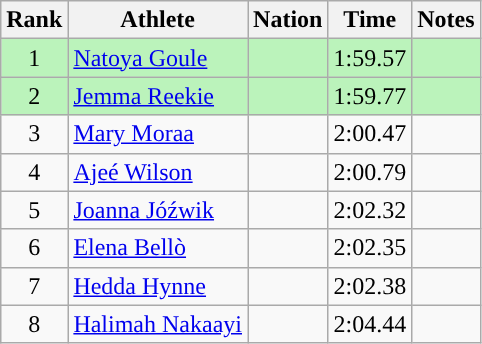<table class="wikitable sortable" style="text-align:center;">
<tr>
<th>Rank</th>
<th>Athlete</th>
<th>Nation</th>
<th>Time</th>
<th>Notes</th>
</tr>
<tr bgcolor=#bbf3bb>
<td>1</td>
<td align=left><a href='#'>Natoya Goule</a></td>
<td align=left></td>
<td>1:59.57</td>
<td></td>
</tr>
<tr bgcolor=#bbf3bb>
<td>2</td>
<td align=left><a href='#'>Jemma Reekie</a></td>
<td align=left></td>
<td>1:59.77</td>
<td></td>
</tr>
<tr>
<td>3</td>
<td align=left><a href='#'>Mary Moraa</a></td>
<td align=left></td>
<td>2:00.47</td>
<td></td>
</tr>
<tr>
<td>4</td>
<td align=left><a href='#'>Ajeé Wilson</a></td>
<td align=left></td>
<td>2:00.79</td>
<td></td>
</tr>
<tr>
<td>5</td>
<td align=left><a href='#'>Joanna Jóźwik</a></td>
<td align=left></td>
<td>2:02.32</td>
<td></td>
</tr>
<tr>
<td>6</td>
<td align=left><a href='#'>Elena Bellò</a></td>
<td align=left></td>
<td>2:02.35</td>
<td></td>
</tr>
<tr>
<td>7</td>
<td align=left><a href='#'>Hedda Hynne</a></td>
<td align=left></td>
<td>2:02.38</td>
<td></td>
</tr>
<tr>
<td>8</td>
<td align=left><a href='#'>Halimah Nakaayi</a></td>
<td align=left></td>
<td>2:04.44</td>
<td></td>
</tr>
</table>
